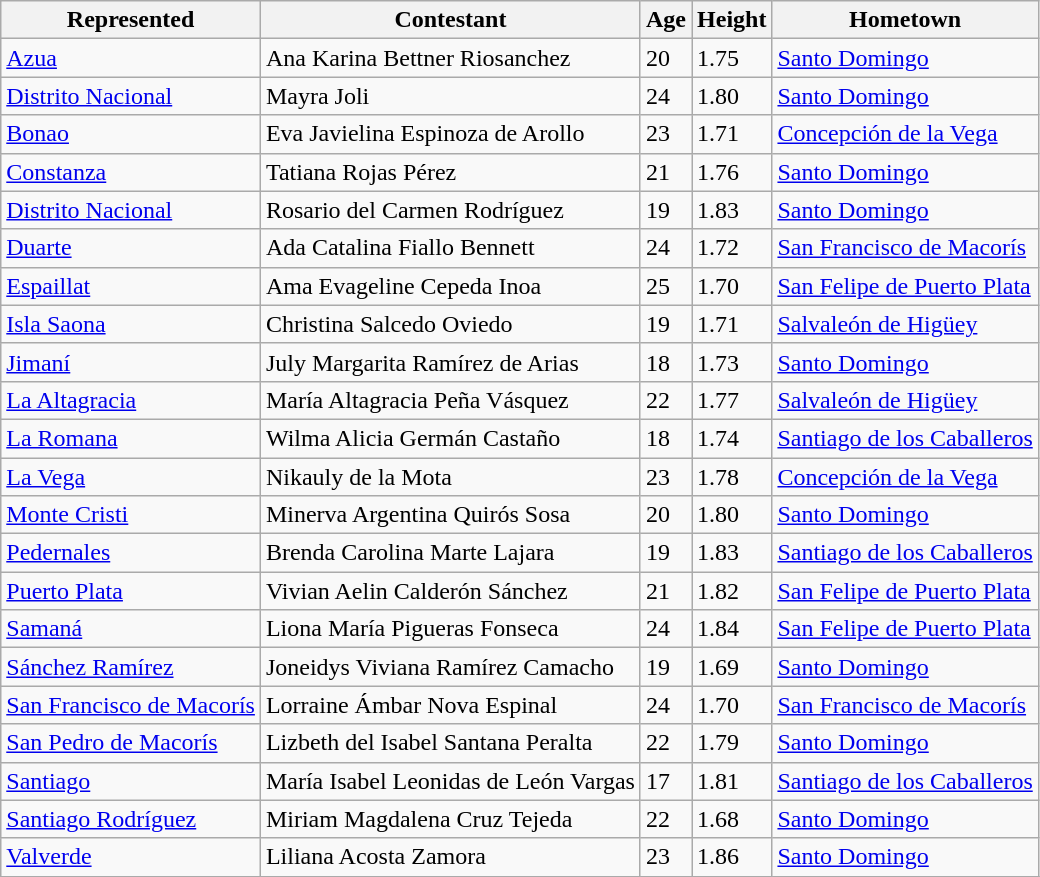<table class="sortable wikitable">
<tr>
<th>Represented</th>
<th>Contestant</th>
<th>Age</th>
<th>Height</th>
<th>Hometown</th>
</tr>
<tr>
<td><a href='#'>Azua</a></td>
<td>Ana Karina Bettner Riosanchez</td>
<td>20</td>
<td>1.75</td>
<td><a href='#'>Santo Domingo</a></td>
</tr>
<tr>
<td><a href='#'>Distrito Nacional</a></td>
<td>Mayra Joli</td>
<td>24</td>
<td>1.80</td>
<td><a href='#'>Santo Domingo</a></td>
</tr>
<tr>
<td><a href='#'>Bonao</a></td>
<td>Eva Javielina Espinoza de Arollo</td>
<td>23</td>
<td>1.71</td>
<td><a href='#'>Concepción de la Vega</a></td>
</tr>
<tr>
<td><a href='#'>Constanza</a></td>
<td>Tatiana Rojas Pérez</td>
<td>21</td>
<td>1.76</td>
<td><a href='#'>Santo Domingo</a></td>
</tr>
<tr>
<td><a href='#'>Distrito Nacional</a></td>
<td>Rosario del Carmen Rodríguez</td>
<td>19</td>
<td>1.83</td>
<td><a href='#'>Santo Domingo</a></td>
</tr>
<tr>
<td><a href='#'>Duarte</a></td>
<td>Ada Catalina Fiallo Bennett</td>
<td>24</td>
<td>1.72</td>
<td><a href='#'>San Francisco de Macorís</a></td>
</tr>
<tr>
<td><a href='#'>Espaillat</a></td>
<td>Ama Evageline Cepeda Inoa</td>
<td>25</td>
<td>1.70</td>
<td><a href='#'>San Felipe de Puerto Plata</a></td>
</tr>
<tr>
<td><a href='#'>Isla Saona</a></td>
<td>Christina Salcedo Oviedo</td>
<td>19</td>
<td>1.71</td>
<td><a href='#'>Salvaleón de Higüey</a></td>
</tr>
<tr>
<td><a href='#'>Jimaní</a></td>
<td>July Margarita Ramírez de Arias</td>
<td>18</td>
<td>1.73</td>
<td><a href='#'>Santo Domingo</a></td>
</tr>
<tr>
<td><a href='#'>La Altagracia</a></td>
<td>María Altagracia Peña Vásquez</td>
<td>22</td>
<td>1.77</td>
<td><a href='#'>Salvaleón de Higüey</a></td>
</tr>
<tr>
<td><a href='#'>La Romana</a></td>
<td>Wilma Alicia Germán Castaño</td>
<td>18</td>
<td>1.74</td>
<td><a href='#'>Santiago de los Caballeros</a></td>
</tr>
<tr>
<td><a href='#'>La Vega</a></td>
<td>Nikauly de la Mota</td>
<td>23</td>
<td>1.78</td>
<td><a href='#'>Concepción de la Vega</a></td>
</tr>
<tr>
<td><a href='#'>Monte Cristi</a></td>
<td>Minerva Argentina Quirós Sosa</td>
<td>20</td>
<td>1.80</td>
<td><a href='#'>Santo Domingo</a></td>
</tr>
<tr>
<td><a href='#'>Pedernales</a></td>
<td>Brenda Carolina Marte Lajara</td>
<td>19</td>
<td>1.83</td>
<td><a href='#'>Santiago de los Caballeros</a></td>
</tr>
<tr>
<td><a href='#'>Puerto Plata</a></td>
<td>Vivian Aelin Calderón Sánchez</td>
<td>21</td>
<td>1.82</td>
<td><a href='#'>San Felipe de Puerto Plata</a></td>
</tr>
<tr>
<td><a href='#'>Samaná</a></td>
<td>Liona María Pigueras Fonseca</td>
<td>24</td>
<td>1.84</td>
<td><a href='#'>San Felipe de Puerto Plata</a></td>
</tr>
<tr>
<td><a href='#'>Sánchez Ramírez</a></td>
<td>Joneidys Viviana Ramírez Camacho</td>
<td>19</td>
<td>1.69</td>
<td><a href='#'>Santo Domingo</a></td>
</tr>
<tr>
<td><a href='#'>San Francisco de Macorís</a></td>
<td>Lorraine Ámbar Nova Espinal</td>
<td>24</td>
<td>1.70</td>
<td><a href='#'>San Francisco de Macorís</a></td>
</tr>
<tr>
<td><a href='#'>San Pedro de Macorís</a></td>
<td>Lizbeth del Isabel Santana Peralta</td>
<td>22</td>
<td>1.79</td>
<td><a href='#'>Santo Domingo</a></td>
</tr>
<tr>
<td><a href='#'>Santiago</a></td>
<td>María Isabel Leonidas de León Vargas</td>
<td>17</td>
<td>1.81</td>
<td><a href='#'>Santiago de los Caballeros</a></td>
</tr>
<tr>
<td><a href='#'>Santiago Rodríguez</a></td>
<td>Miriam Magdalena Cruz Tejeda</td>
<td>22</td>
<td>1.68</td>
<td><a href='#'>Santo Domingo</a></td>
</tr>
<tr>
<td><a href='#'>Valverde</a></td>
<td>Liliana Acosta Zamora</td>
<td>23</td>
<td>1.86</td>
<td><a href='#'>Santo Domingo</a></td>
</tr>
<tr>
</tr>
</table>
